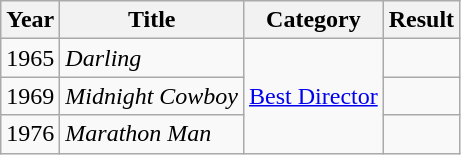<table class="wikitable">
<tr>
<th>Year</th>
<th>Title</th>
<th>Category</th>
<th>Result</th>
</tr>
<tr>
<td>1965</td>
<td><em>Darling</em></td>
<td rowspan=3><a href='#'>Best Director</a></td>
<td></td>
</tr>
<tr>
<td>1969</td>
<td><em>Midnight Cowboy</em></td>
<td></td>
</tr>
<tr>
<td>1976</td>
<td><em>Marathon Man</em></td>
<td></td>
</tr>
</table>
